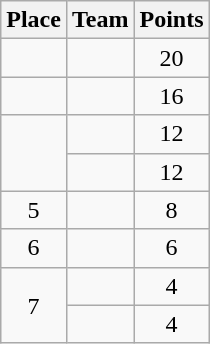<table class="wikitable" style="text-align:center; padding-bottom:0;">
<tr>
<th>Place</th>
<th style="text-align:left;">Team</th>
<th>Points</th>
</tr>
<tr>
<td></td>
<td align=left></td>
<td>20</td>
</tr>
<tr>
<td></td>
<td align=left></td>
<td>16</td>
</tr>
<tr>
<td rowspan=2></td>
<td align=left></td>
<td>12</td>
</tr>
<tr>
<td align=left></td>
<td>12</td>
</tr>
<tr>
<td>5</td>
<td align=left></td>
<td>8</td>
</tr>
<tr>
<td>6</td>
<td align=left></td>
<td>6</td>
</tr>
<tr>
<td rowspan=2>7</td>
<td align=left></td>
<td>4</td>
</tr>
<tr>
<td align=left></td>
<td>4</td>
</tr>
</table>
